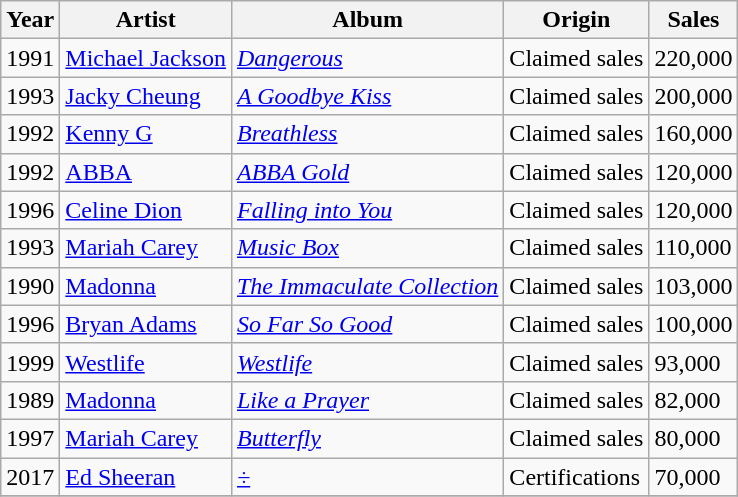<table class="wikitable">
<tr>
<th>Year</th>
<th>Artist</th>
<th>Album</th>
<th>Origin</th>
<th>Sales</th>
</tr>
<tr>
<td>1991</td>
<td><a href='#'>Michael Jackson</a></td>
<td><a href='#'><em>Dangerous</em></a></td>
<td>Claimed sales</td>
<td>220,000</td>
</tr>
<tr>
<td>1993</td>
<td><a href='#'>Jacky Cheung</a></td>
<td><em><a href='#'>A Goodbye Kiss</a></em></td>
<td>Claimed sales</td>
<td>200,000</td>
</tr>
<tr>
<td>1992</td>
<td><a href='#'>Kenny G</a></td>
<td><a href='#'><em>Breathless</em></a></td>
<td>Claimed sales</td>
<td>160,000</td>
</tr>
<tr>
<td>1992</td>
<td><a href='#'>ABBA</a></td>
<td><em><a href='#'>ABBA Gold</a></em></td>
<td>Claimed sales</td>
<td>120,000</td>
</tr>
<tr>
<td>1996</td>
<td><a href='#'>Celine Dion</a></td>
<td><em><a href='#'>Falling into You</a></em></td>
<td>Claimed sales</td>
<td>120,000</td>
</tr>
<tr>
<td>1993</td>
<td><a href='#'>Mariah Carey</a></td>
<td><a href='#'><em>Music Box</em></a></td>
<td>Claimed sales</td>
<td>110,000</td>
</tr>
<tr>
<td>1990</td>
<td><a href='#'>Madonna</a></td>
<td><em><a href='#'>The Immaculate Collection</a></em></td>
<td>Claimed sales</td>
<td>103,000</td>
</tr>
<tr>
<td>1996</td>
<td><a href='#'>Bryan Adams</a></td>
<td><a href='#'><em>So Far So Good</em></a></td>
<td>Claimed sales</td>
<td>100,000</td>
</tr>
<tr>
<td>1999</td>
<td><a href='#'>Westlife</a></td>
<td><a href='#'><em>Westlife</em></a></td>
<td>Claimed sales</td>
<td>93,000</td>
</tr>
<tr>
<td>1989</td>
<td><a href='#'>Madonna</a></td>
<td><a href='#'><em>Like a Prayer</em></a></td>
<td>Claimed sales</td>
<td>82,000</td>
</tr>
<tr>
<td>1997</td>
<td><a href='#'>Mariah Carey</a></td>
<td><em><a href='#'>Butterfly</a></em></td>
<td>Claimed sales</td>
<td>80,000</td>
</tr>
<tr>
<td>2017</td>
<td><a href='#'>Ed Sheeran</a></td>
<td><em><a href='#'>÷</a></em></td>
<td>Certifications</td>
<td>70,000</td>
</tr>
<tr>
</tr>
</table>
